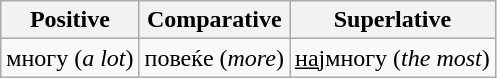<table class="wikitable">
<tr>
<th>Positive</th>
<th>Comparative</th>
<th>Superlative</th>
</tr>
<tr>
<td>многу (<em>a lot</em>)</td>
<td>повеќе (<em>more</em>)</td>
<td><u>нај</u>многу (<em>the most</em>)</td>
</tr>
</table>
